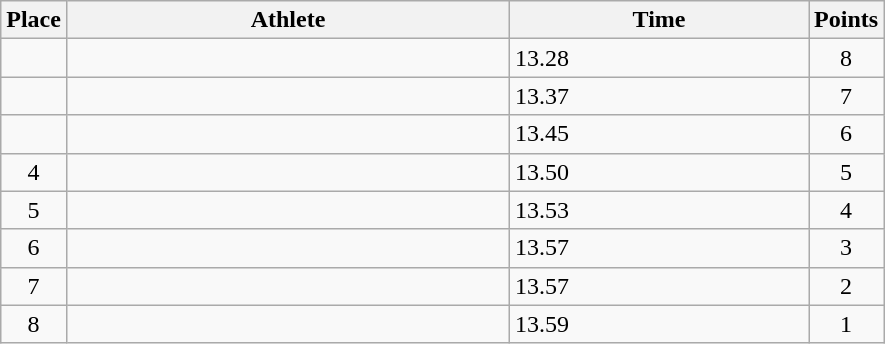<table class=wikitable>
<tr>
<th>Place</th>
<th style="width:18em">Athlete</th>
<th style="width:12em">Time</th>
<th>Points</th>
</tr>
<tr>
<td align=center></td>
<td></td>
<td>13.28</td>
<td align=center>8</td>
</tr>
<tr>
<td align=center></td>
<td></td>
<td>13.37</td>
<td align=center>7</td>
</tr>
<tr>
<td align=center></td>
<td></td>
<td>13.45</td>
<td align=center>6</td>
</tr>
<tr>
<td align=center>4</td>
<td></td>
<td>13.50</td>
<td align=center>5</td>
</tr>
<tr>
<td align=center>5</td>
<td></td>
<td>13.53</td>
<td align=center>4</td>
</tr>
<tr>
<td align=center>6</td>
<td></td>
<td>13.57</td>
<td align=center>3</td>
</tr>
<tr>
<td align=center>7</td>
<td></td>
<td>13.57</td>
<td align=center>2</td>
</tr>
<tr>
<td align=center>8</td>
<td></td>
<td>13.59</td>
<td align=center>1</td>
</tr>
</table>
